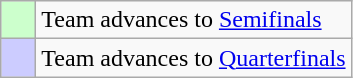<table class="wikitable">
<tr>
<td style="background:#ccffcc;">    </td>
<td>Team advances to <a href='#'>Semifinals</a></td>
</tr>
<tr>
<td style="background:#ccccff;">    </td>
<td>Team advances to <a href='#'>Quarterfinals</a></td>
</tr>
</table>
